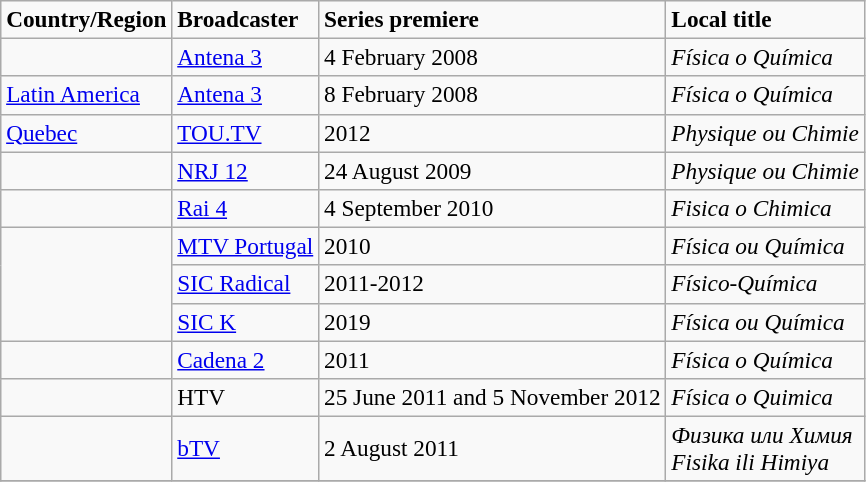<table class="sortable wikitable" style="font-size:97%;">
<tr>
<td><strong>Country/Region</strong></td>
<td><strong>Broadcaster</strong></td>
<td><strong>Series premiere</strong></td>
<td><strong>Local title</strong></td>
</tr>
<tr>
<td></td>
<td><a href='#'>Antena 3</a></td>
<td>4 February 2008</td>
<td><em>Física o Química</em></td>
</tr>
<tr>
<td><a href='#'>Latin America</a></td>
<td><a href='#'>Antena 3</a></td>
<td>8 February 2008</td>
<td><em>Física o Química</em></td>
</tr>
<tr>
<td> <a href='#'>Quebec</a></td>
<td><a href='#'>TOU.TV</a></td>
<td>2012</td>
<td><em>Physique ou Chimie</em></td>
</tr>
<tr>
<td></td>
<td><a href='#'>NRJ 12</a></td>
<td>24 August 2009</td>
<td><em>Physique ou Chimie</em></td>
</tr>
<tr>
<td></td>
<td><a href='#'>Rai 4</a></td>
<td>4 September 2010</td>
<td><em>Fisica o Chimica</em></td>
</tr>
<tr>
<td rowspan=3></td>
<td><a href='#'>MTV Portugal</a></td>
<td>2010</td>
<td><em>Física ou Química</em></td>
</tr>
<tr>
<td><a href='#'>SIC Radical</a></td>
<td>2011-2012</td>
<td><em>Físico-Química</em></td>
</tr>
<tr>
<td><a href='#'>SIC K</a></td>
<td>2019</td>
<td><em>Física ou Química</em></td>
</tr>
<tr>
<td></td>
<td><a href='#'>Cadena 2</a></td>
<td>2011</td>
<td><em>Física o Química</em></td>
</tr>
<tr>
<td></td>
<td>HTV</td>
<td>25 June 2011 and 5 November 2012</td>
<td><em>Física o Quimica</em></td>
</tr>
<tr>
<td></td>
<td><a href='#'>bTV</a></td>
<td>2 August 2011</td>
<td><em>Физика или Химия</em><br><em>Fisika ili Himiya</em></td>
</tr>
<tr>
</tr>
</table>
